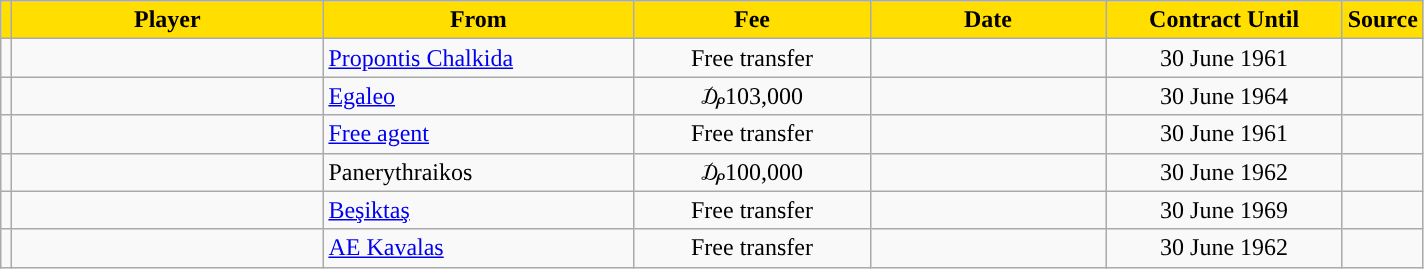<table class="wikitable sortable">
<tr>
<th style="background:#FFDE00"></th>
<th width=200 style="background:#FFDE00">Player</th>
<th width=200 style="background:#FFDE00">From</th>
<th width=150 style="background:#FFDE00">Fee</th>
<th width=150 style="background:#FFDE00">Date</th>
<th width=150 style="background:#FFDE00">Contract Until</th>
<th style="background:#FFDE00">Source</th>
</tr>
<tr>
<td align=center></td>
<td></td>
<td> <a href='#'>Propontis Chalkida</a></td>
<td align=center>Free transfer</td>
<td align=center></td>
<td align=center>30 June 1961</td>
<td align=center></td>
</tr>
<tr>
<td align=center></td>
<td></td>
<td> <a href='#'>Egaleo</a></td>
<td align=center>₯103,000</td>
<td align=center></td>
<td align=center>30 June 1964</td>
<td align=center></td>
</tr>
<tr>
<td align=center></td>
<td></td>
<td><a href='#'>Free agent</a></td>
<td align=center>Free transfer</td>
<td align=center></td>
<td align=center>30 June 1961</td>
<td align=center></td>
</tr>
<tr>
<td align=center></td>
<td></td>
<td> Panerythraikos</td>
<td align=center>₯100,000</td>
<td align=center></td>
<td align=center>30 June 1962</td>
<td align=center></td>
</tr>
<tr>
<td align=center></td>
<td></td>
<td> <a href='#'>Beşiktaş</a></td>
<td align=center>Free transfer</td>
<td align=center></td>
<td align=center>30 June 1969</td>
<td align=center></td>
</tr>
<tr>
<td align=center></td>
<td></td>
<td> <a href='#'>AE Kavalas</a></td>
<td align=center>Free transfer</td>
<td align=center></td>
<td align=center>30 June 1962</td>
<td align=center></td>
</tr>
</table>
